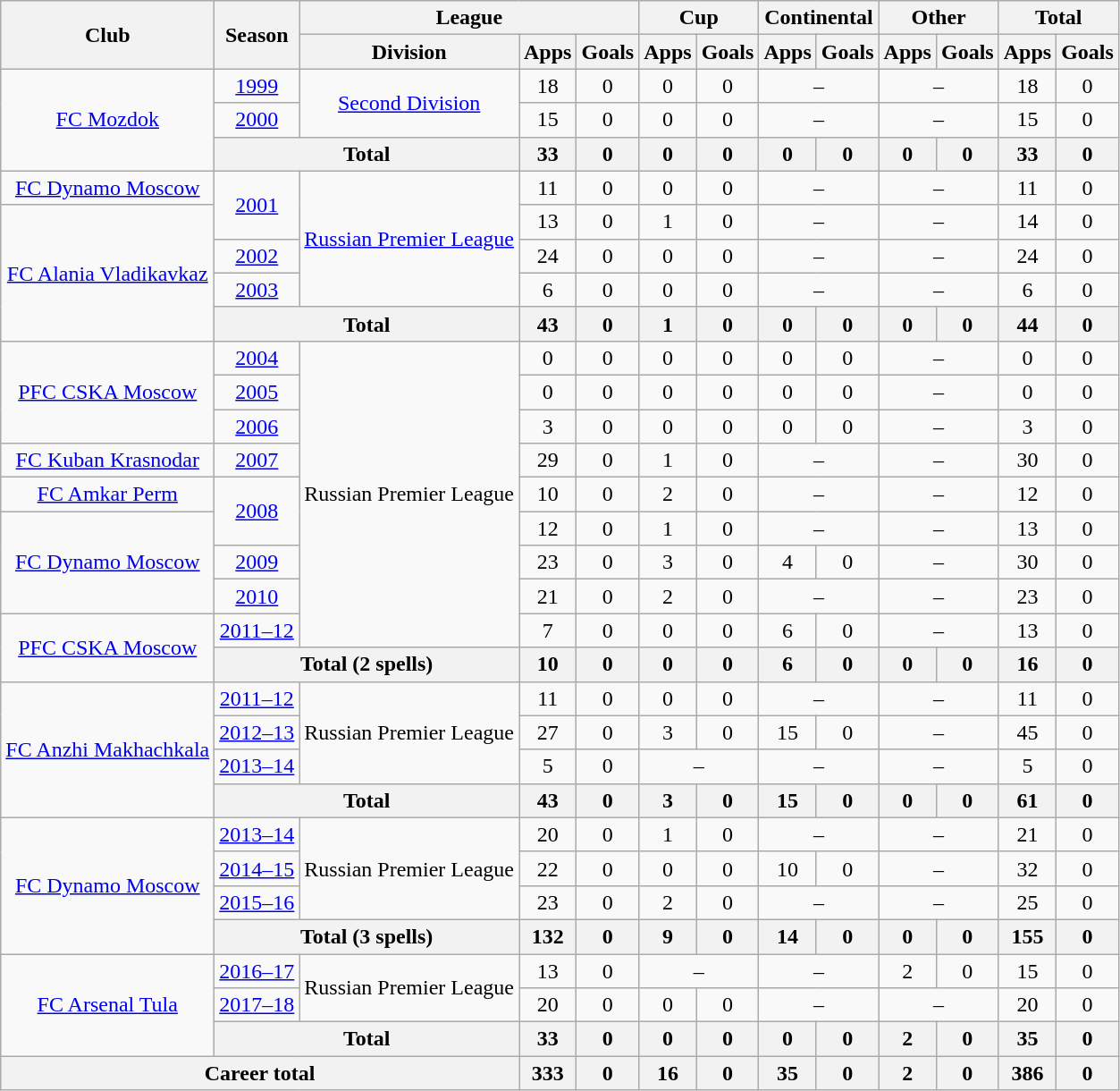<table class="wikitable" style="text-align: center;">
<tr>
<th rowspan=2>Club</th>
<th rowspan=2>Season</th>
<th colspan=3>League</th>
<th colspan=2>Cup</th>
<th colspan=2>Continental</th>
<th colspan=2>Other</th>
<th colspan=2>Total</th>
</tr>
<tr>
<th>Division</th>
<th>Apps</th>
<th>Goals</th>
<th>Apps</th>
<th>Goals</th>
<th>Apps</th>
<th>Goals</th>
<th>Apps</th>
<th>Goals</th>
<th>Apps</th>
<th>Goals</th>
</tr>
<tr>
<td rowspan=3><a href='#'>FC Mozdok</a></td>
<td><a href='#'>1999</a></td>
<td rowspan=2><a href='#'>Second Division</a></td>
<td>18</td>
<td>0</td>
<td>0</td>
<td>0</td>
<td colspan=2>–</td>
<td colspan=2>–</td>
<td>18</td>
<td>0</td>
</tr>
<tr>
<td><a href='#'>2000</a></td>
<td>15</td>
<td>0</td>
<td>0</td>
<td>0</td>
<td colspan=2>–</td>
<td colspan=2>–</td>
<td>15</td>
<td>0</td>
</tr>
<tr>
<th colspan=2>Total</th>
<th>33</th>
<th>0</th>
<th>0</th>
<th>0</th>
<th>0</th>
<th>0</th>
<th>0</th>
<th>0</th>
<th>33</th>
<th>0</th>
</tr>
<tr>
<td><a href='#'>FC Dynamo Moscow</a></td>
<td rowspan=2><a href='#'>2001</a></td>
<td rowspan=4><a href='#'>Russian Premier League</a></td>
<td>11</td>
<td>0</td>
<td>0</td>
<td>0</td>
<td colspan=2>–</td>
<td colspan=2>–</td>
<td>11</td>
<td>0</td>
</tr>
<tr>
<td rowspan=4><a href='#'>FC Alania Vladikavkaz</a></td>
<td>13</td>
<td>0</td>
<td>1</td>
<td>0</td>
<td colspan=2>–</td>
<td colspan=2>–</td>
<td>14</td>
<td>0</td>
</tr>
<tr>
<td><a href='#'>2002</a></td>
<td>24</td>
<td>0</td>
<td>0</td>
<td>0</td>
<td colspan=2>–</td>
<td colspan=2>–</td>
<td>24</td>
<td>0</td>
</tr>
<tr>
<td><a href='#'>2003</a></td>
<td>6</td>
<td>0</td>
<td>0</td>
<td>0</td>
<td colspan=2>–</td>
<td colspan=2>–</td>
<td>6</td>
<td>0</td>
</tr>
<tr>
<th colspan=2>Total</th>
<th>43</th>
<th>0</th>
<th>1</th>
<th>0</th>
<th>0</th>
<th>0</th>
<th>0</th>
<th>0</th>
<th>44</th>
<th>0</th>
</tr>
<tr>
<td rowspan=3><a href='#'>PFC CSKA Moscow</a></td>
<td><a href='#'>2004</a></td>
<td rowspan=9>Russian Premier League</td>
<td>0</td>
<td>0</td>
<td>0</td>
<td>0</td>
<td>0</td>
<td>0</td>
<td colspan=2>–</td>
<td>0</td>
<td>0</td>
</tr>
<tr>
<td><a href='#'>2005</a></td>
<td>0</td>
<td>0</td>
<td>0</td>
<td>0</td>
<td>0</td>
<td>0</td>
<td colspan=2>–</td>
<td>0</td>
<td>0</td>
</tr>
<tr>
<td><a href='#'>2006</a></td>
<td>3</td>
<td>0</td>
<td>0</td>
<td>0</td>
<td>0</td>
<td>0</td>
<td colspan=2>–</td>
<td>3</td>
<td>0</td>
</tr>
<tr>
<td><a href='#'>FC Kuban Krasnodar</a></td>
<td><a href='#'>2007</a></td>
<td>29</td>
<td>0</td>
<td>1</td>
<td>0</td>
<td colspan=2>–</td>
<td colspan=2>–</td>
<td>30</td>
<td>0</td>
</tr>
<tr>
<td><a href='#'>FC Amkar Perm</a></td>
<td rowspan=2><a href='#'>2008</a></td>
<td>10</td>
<td>0</td>
<td>2</td>
<td>0</td>
<td colspan=2>–</td>
<td colspan=2>–</td>
<td>12</td>
<td>0</td>
</tr>
<tr>
<td rowspan=3><a href='#'>FC Dynamo Moscow</a></td>
<td>12</td>
<td>0</td>
<td>1</td>
<td>0</td>
<td colspan=2>–</td>
<td colspan=2>–</td>
<td>13</td>
<td>0</td>
</tr>
<tr>
<td><a href='#'>2009</a></td>
<td>23</td>
<td>0</td>
<td>3</td>
<td>0</td>
<td>4</td>
<td>0</td>
<td colspan=2>–</td>
<td>30</td>
<td>0</td>
</tr>
<tr>
<td><a href='#'>2010</a></td>
<td>21</td>
<td>0</td>
<td>2</td>
<td>0</td>
<td colspan=2>–</td>
<td colspan=2>–</td>
<td>23</td>
<td>0</td>
</tr>
<tr>
<td rowspan=2><a href='#'>PFC CSKA Moscow</a></td>
<td><a href='#'>2011–12</a></td>
<td>7</td>
<td>0</td>
<td>0</td>
<td>0</td>
<td>6</td>
<td>0</td>
<td colspan=2>–</td>
<td>13</td>
<td>0</td>
</tr>
<tr>
<th colspan=2>Total (2 spells)</th>
<th>10</th>
<th>0</th>
<th>0</th>
<th>0</th>
<th>6</th>
<th>0</th>
<th>0</th>
<th>0</th>
<th>16</th>
<th>0</th>
</tr>
<tr>
<td rowspan=4><a href='#'>FC Anzhi Makhachkala</a></td>
<td><a href='#'>2011–12</a></td>
<td rowspan=3>Russian Premier League</td>
<td>11</td>
<td>0</td>
<td>0</td>
<td>0</td>
<td colspan=2>–</td>
<td colspan=2>–</td>
<td>11</td>
<td>0</td>
</tr>
<tr>
<td><a href='#'>2012–13</a></td>
<td>27</td>
<td>0</td>
<td>3</td>
<td>0</td>
<td>15</td>
<td>0</td>
<td colspan=2>–</td>
<td>45</td>
<td>0</td>
</tr>
<tr>
<td><a href='#'>2013–14</a></td>
<td>5</td>
<td>0</td>
<td colspan=2>–</td>
<td colspan=2>–</td>
<td colspan=2>–</td>
<td>5</td>
<td>0</td>
</tr>
<tr>
<th colspan=2>Total</th>
<th>43</th>
<th>0</th>
<th>3</th>
<th>0</th>
<th>15</th>
<th>0</th>
<th>0</th>
<th>0</th>
<th>61</th>
<th>0</th>
</tr>
<tr>
<td rowspan=4><a href='#'>FC Dynamo Moscow</a></td>
<td><a href='#'>2013–14</a></td>
<td rowspan=3>Russian Premier League</td>
<td>20</td>
<td>0</td>
<td>1</td>
<td>0</td>
<td colspan=2>–</td>
<td colspan=2>–</td>
<td>21</td>
<td>0</td>
</tr>
<tr>
<td><a href='#'>2014–15</a></td>
<td>22</td>
<td>0</td>
<td>0</td>
<td>0</td>
<td>10</td>
<td>0</td>
<td colspan=2>–</td>
<td>32</td>
<td>0</td>
</tr>
<tr>
<td><a href='#'>2015–16</a></td>
<td>23</td>
<td>0</td>
<td>2</td>
<td>0</td>
<td colspan=2>–</td>
<td colspan=2>–</td>
<td>25</td>
<td>0</td>
</tr>
<tr>
<th colspan=2>Total (3 spells)</th>
<th>132</th>
<th>0</th>
<th>9</th>
<th>0</th>
<th>14</th>
<th>0</th>
<th>0</th>
<th>0</th>
<th>155</th>
<th>0</th>
</tr>
<tr>
<td rowspan=3><a href='#'>FC Arsenal Tula</a></td>
<td><a href='#'>2016–17</a></td>
<td rowspan=2>Russian Premier League</td>
<td>13</td>
<td>0</td>
<td colspan=2>–</td>
<td colspan=2>–</td>
<td>2</td>
<td>0</td>
<td>15</td>
<td>0</td>
</tr>
<tr>
<td><a href='#'>2017–18</a></td>
<td>20</td>
<td>0</td>
<td>0</td>
<td>0</td>
<td colspan=2>–</td>
<td colspan=2>–</td>
<td>20</td>
<td>0</td>
</tr>
<tr>
<th colspan=2>Total</th>
<th>33</th>
<th>0</th>
<th>0</th>
<th>0</th>
<th>0</th>
<th>0</th>
<th>2</th>
<th>0</th>
<th>35</th>
<th>0</th>
</tr>
<tr>
<th colspan=3>Career total</th>
<th>333</th>
<th>0</th>
<th>16</th>
<th>0</th>
<th>35</th>
<th>0</th>
<th>2</th>
<th>0</th>
<th>386</th>
<th>0</th>
</tr>
</table>
